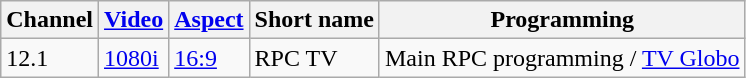<table class="wikitable">
<tr>
<th>Channel</th>
<th><a href='#'>Video</a></th>
<th><a href='#'>Aspect</a></th>
<th>Short name</th>
<th>Programming</th>
</tr>
<tr>
<td>12.1</td>
<td><a href='#'>1080i</a></td>
<td><a href='#'>16:9</a></td>
<td>RPC TV</td>
<td>Main RPC programming / <a href='#'>TV Globo</a></td>
</tr>
</table>
